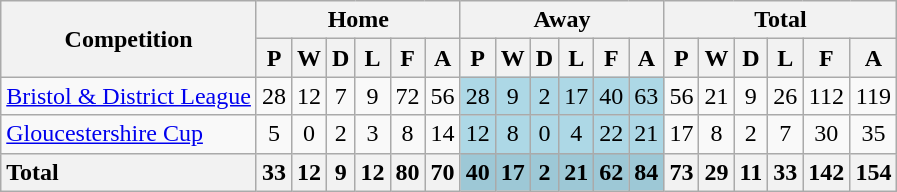<table class="wikitable" style="text-align:center;">
<tr>
<th rowspan="2">Competition</th>
<th colspan="6">Home</th>
<th colspan="6">Away</th>
<th colspan="6">Total</th>
</tr>
<tr>
<th>P</th>
<th>W</th>
<th>D</th>
<th>L</th>
<th>F</th>
<th>A</th>
<th>P</th>
<th>W</th>
<th>D</th>
<th>L</th>
<th>F</th>
<th>A</th>
<th>P</th>
<th>W</th>
<th>D</th>
<th>L</th>
<th>F</th>
<th>A</th>
</tr>
<tr>
<td style="text-align:left;"><a href='#'>Bristol & District League</a></td>
<td>28</td>
<td>12</td>
<td>7</td>
<td>9</td>
<td>72</td>
<td>56</td>
<td style="background-color:#ADD8E6;">28</td>
<td style="background-color:#ADD8E6;">9</td>
<td style="background-color:#ADD8E6;">2</td>
<td style="background-color:#ADD8E6;">17</td>
<td style="background-color:#ADD8E6;">40</td>
<td style="background-color:#ADD8E6;">63</td>
<td>56</td>
<td>21</td>
<td>9</td>
<td>26</td>
<td>112</td>
<td>119</td>
</tr>
<tr>
<td style="text-align:left;"><a href='#'>Gloucestershire Cup</a></td>
<td>5</td>
<td>0</td>
<td>2</td>
<td>3</td>
<td>8</td>
<td>14</td>
<td style="background-color:#ADD8E6;">12</td>
<td style="background-color:#ADD8E6;">8</td>
<td style="background-color:#ADD8E6;">0</td>
<td style="background-color:#ADD8E6;">4</td>
<td style="background-color:#ADD8E6;">22</td>
<td style="background-color:#ADD8E6;">21</td>
<td>17</td>
<td>8</td>
<td>2</td>
<td>7</td>
<td>30</td>
<td>35</td>
</tr>
<tr>
<th style="text-align:left;">Total</th>
<th>33</th>
<th>12</th>
<th>9</th>
<th>12</th>
<th>80</th>
<th>70</th>
<th style="background-color:#9DC8D6;">40</th>
<th style="background-color:#9DC8D6;">17</th>
<th style="background-color:#9DC8D6;">2</th>
<th style="background-color:#9DC8D6;">21</th>
<th style="background-color:#9DC8D6;">62</th>
<th style="background-color:#9DC8D6;">84</th>
<th>73</th>
<th>29</th>
<th>11</th>
<th>33</th>
<th>142</th>
<th>154</th>
</tr>
</table>
